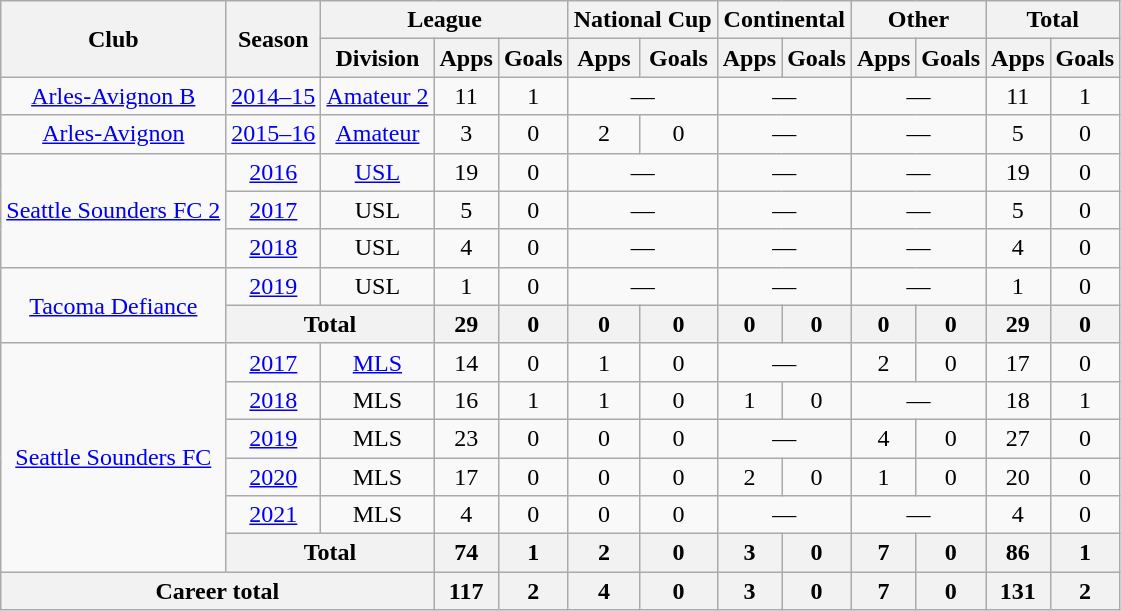<table class="wikitable" style="text-align:center">
<tr>
<th rowspan="2">Club</th>
<th rowspan="2">Season</th>
<th colspan="3">League</th>
<th colspan="2">National Cup</th>
<th colspan="2">Continental</th>
<th colspan="2">Other</th>
<th colspan="2">Total</th>
</tr>
<tr>
<th>Division</th>
<th>Apps</th>
<th>Goals</th>
<th>Apps</th>
<th>Goals</th>
<th>Apps</th>
<th>Goals</th>
<th>Apps</th>
<th>Goals</th>
<th>Apps</th>
<th>Goals</th>
</tr>
<tr>
<td><a href='#'>Arles-Avignon B</a></td>
<td><a href='#'>2014–15</a></td>
<td><a href='#'>Amateur 2</a></td>
<td>11</td>
<td>1</td>
<td colspan="2">—</td>
<td colspan="2">—</td>
<td colspan="2">—</td>
<td>11</td>
<td>1</td>
</tr>
<tr>
<td><a href='#'>Arles-Avignon</a></td>
<td><a href='#'>2015–16</a></td>
<td><a href='#'>Amateur</a></td>
<td>3</td>
<td>0</td>
<td>2</td>
<td>0</td>
<td colspan="2">—</td>
<td colspan="2">—</td>
<td>5</td>
<td>0</td>
</tr>
<tr>
<td rowspan="3"><a href='#'>Seattle Sounders FC 2</a></td>
<td><a href='#'>2016</a></td>
<td><a href='#'>USL</a></td>
<td>19</td>
<td>0</td>
<td colspan="2">—</td>
<td colspan="2">—</td>
<td colspan="2">—</td>
<td>19</td>
<td>0</td>
</tr>
<tr>
<td><a href='#'>2017</a></td>
<td>USL</td>
<td>5</td>
<td>0</td>
<td colspan="2">—</td>
<td colspan="2">—</td>
<td colspan="2">—</td>
<td>5</td>
<td>0</td>
</tr>
<tr>
<td><a href='#'>2018</a></td>
<td>USL</td>
<td>4</td>
<td>0</td>
<td colspan="2">—</td>
<td colspan="2">—</td>
<td colspan="2">—</td>
<td>4</td>
<td>0</td>
</tr>
<tr>
<td rowspan="2"><a href='#'>Tacoma Defiance</a></td>
<td><a href='#'>2019</a></td>
<td>USL</td>
<td>1</td>
<td>0</td>
<td colspan="2">—</td>
<td colspan="2">—</td>
<td colspan="2">—</td>
<td>1</td>
<td>0</td>
</tr>
<tr>
<th colspan="2">Total</th>
<th>29</th>
<th>0</th>
<th>0</th>
<th>0</th>
<th>0</th>
<th>0</th>
<th>0</th>
<th>0</th>
<th>29</th>
<th>0</th>
</tr>
<tr>
<td rowspan="6"><a href='#'>Seattle Sounders FC</a></td>
<td><a href='#'>2017</a></td>
<td><a href='#'>MLS</a></td>
<td>14</td>
<td>0</td>
<td>1</td>
<td>0</td>
<td colspan="2">—</td>
<td>2</td>
<td>0</td>
<td>17</td>
<td>0</td>
</tr>
<tr>
<td><a href='#'>2018</a></td>
<td>MLS</td>
<td>16</td>
<td>1</td>
<td>1</td>
<td>0</td>
<td>1</td>
<td>0</td>
<td colspan="2">—</td>
<td>18</td>
<td>1</td>
</tr>
<tr>
<td><a href='#'>2019</a></td>
<td>MLS</td>
<td>23</td>
<td>0</td>
<td>0</td>
<td>0</td>
<td colspan="2">—</td>
<td>4</td>
<td>0</td>
<td>27</td>
<td>0</td>
</tr>
<tr>
<td><a href='#'>2020</a></td>
<td>MLS</td>
<td>17</td>
<td>0</td>
<td>0</td>
<td>0</td>
<td>2</td>
<td>0</td>
<td>1</td>
<td>0</td>
<td>20</td>
<td>0</td>
</tr>
<tr>
<td><a href='#'>2021</a></td>
<td>MLS</td>
<td>4</td>
<td>0</td>
<td>0</td>
<td>0</td>
<td colspan="2">—</td>
<td colspan="2">—</td>
<td>4</td>
<td>0</td>
</tr>
<tr>
<th colspan="2">Total</th>
<th>74</th>
<th>1</th>
<th>2</th>
<th>0</th>
<th>3</th>
<th>0</th>
<th>7</th>
<th>0</th>
<th>86</th>
<th>1</th>
</tr>
<tr>
<th colspan="3">Career total</th>
<th>117</th>
<th>2</th>
<th>4</th>
<th>0</th>
<th>3</th>
<th>0</th>
<th>7</th>
<th>0</th>
<th>131</th>
<th>2</th>
</tr>
</table>
